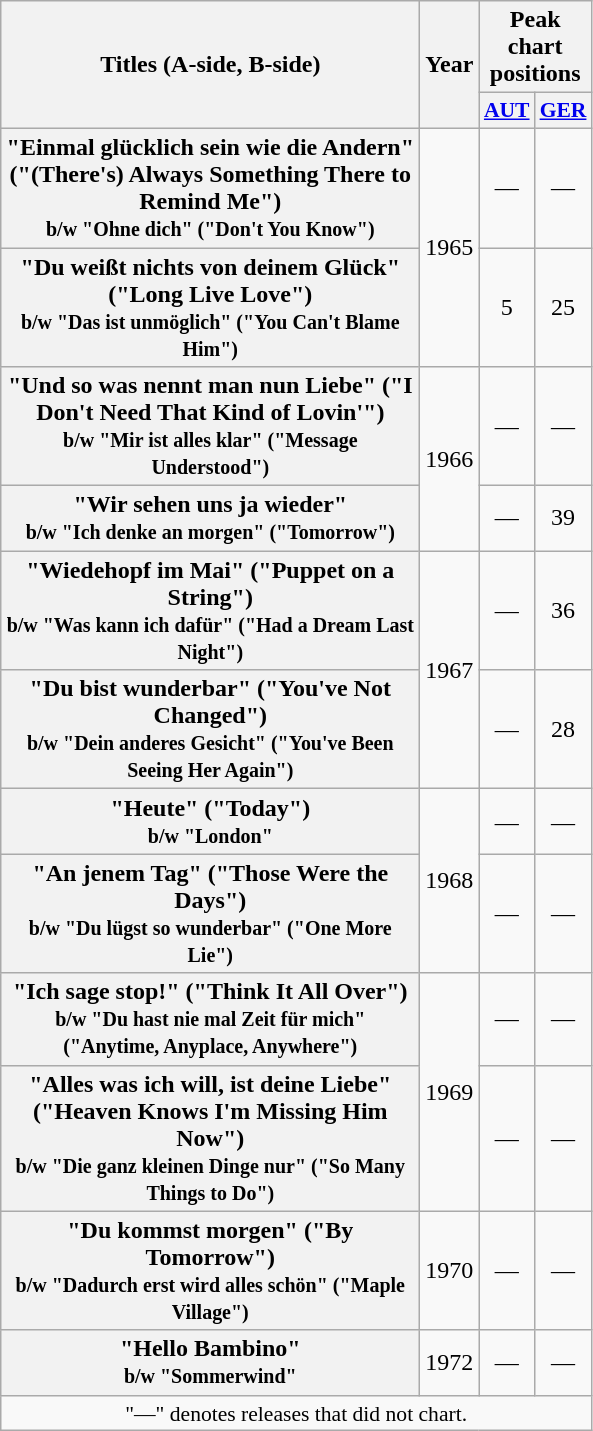<table class="wikitable plainrowheaders" style="text-align:center;">
<tr>
<th rowspan="2" scope="col" style="width:17em;">Titles (A-side, B-side)</th>
<th rowspan="2" scope="col" style="width:2em;">Year</th>
<th colspan="2">Peak chart positions</th>
</tr>
<tr>
<th scope="col" style="width:2em;font-size:90%;"><a href='#'>AUT</a><br></th>
<th scope="col" style="width:2em;font-size:90%;"><a href='#'>GER</a><br></th>
</tr>
<tr>
<th scope="row">"Einmal glücklich sein wie die Andern" ("(There's) Always Something There to Remind Me")<br><small>b/w "Ohne dich" ("Don't You Know")</small></th>
<td rowspan="2">1965</td>
<td>—</td>
<td>—</td>
</tr>
<tr>
<th scope="row">"Du weißt nichts von deinem Glück" ("Long Live Love")<br><small>b/w "Das ist unmöglich" ("You Can't Blame Him")</small></th>
<td>5</td>
<td>25</td>
</tr>
<tr>
<th scope="row">"Und so was nennt man nun Liebe" ("I Don't Need That Kind of Lovin'")<br><small>b/w "Mir ist alles klar" ("Message Understood")</small></th>
<td rowspan="2">1966</td>
<td>—</td>
<td>—</td>
</tr>
<tr>
<th scope="row">"Wir sehen uns ja wieder"<br><small>b/w "Ich denke an morgen" ("Tomorrow")</small></th>
<td>—</td>
<td>39</td>
</tr>
<tr>
<th scope="row">"Wiedehopf im Mai" ("Puppet on a String") <br><small>b/w "Was kann ich dafür" ("Had a Dream Last Night")</small></th>
<td rowspan="2">1967</td>
<td>—</td>
<td>36</td>
</tr>
<tr>
<th scope="row">"Du bist wunderbar" ("You've Not Changed")<br><small>b/w "Dein anderes Gesicht" ("You've Been Seeing Her Again")</small></th>
<td>—</td>
<td>28</td>
</tr>
<tr>
<th scope="row">"Heute" ("Today")<br><small>b/w "London"</small></th>
<td rowspan="2">1968</td>
<td>—</td>
<td>—</td>
</tr>
<tr>
<th scope="row">"An jenem Tag" ("Those Were the Days")<br><small>b/w "Du lügst so wunderbar" ("One More Lie")</small></th>
<td>—</td>
<td>—</td>
</tr>
<tr>
<th scope="row">"Ich sage stop!" ("Think It All Over")<br><small>b/w "Du hast nie mal Zeit für mich" ("Anytime, Anyplace, Anywhere")</small></th>
<td rowspan="2">1969</td>
<td>—</td>
<td>—</td>
</tr>
<tr>
<th scope="row">"Alles was ich will, ist deine Liebe" ("Heaven Knows I'm Missing Him Now")<br><small>b/w "Die ganz kleinen Dinge nur" ("So Many Things to Do")</small></th>
<td>—</td>
<td>—</td>
</tr>
<tr>
<th scope="row">"Du kommst morgen" ("By Tomorrow")<br><small>b/w "Dadurch erst wird alles schön" ("Maple Village")</small></th>
<td>1970</td>
<td>—</td>
<td>—</td>
</tr>
<tr>
<th scope="row">"Hello Bambino"<br><small>b/w "Sommerwind"</small></th>
<td>1972</td>
<td>—</td>
<td>—</td>
</tr>
<tr>
<td colspan="4" style="font-size:90%">"—" denotes releases that did not chart.</td>
</tr>
</table>
